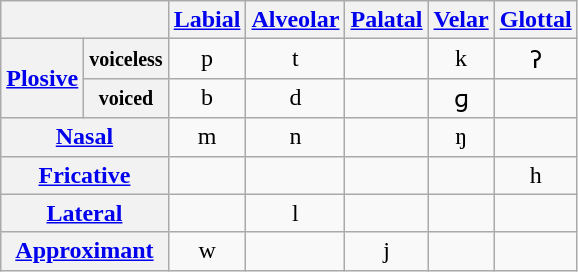<table class="wikitable" style="text-align:center">
<tr>
<th colspan="2"></th>
<th><a href='#'>Labial</a></th>
<th><a href='#'>Alveolar</a></th>
<th><a href='#'>Palatal</a></th>
<th><a href='#'>Velar</a></th>
<th><a href='#'>Glottal</a></th>
</tr>
<tr>
<th rowspan="2"><a href='#'>Plosive</a></th>
<th><small>voiceless</small></th>
<td>p</td>
<td>t</td>
<td></td>
<td>k</td>
<td>ʔ</td>
</tr>
<tr>
<th><small>voiced</small></th>
<td>b</td>
<td>d</td>
<td></td>
<td>ɡ</td>
<td></td>
</tr>
<tr>
<th colspan="2"><a href='#'>Nasal</a></th>
<td>m</td>
<td>n</td>
<td></td>
<td>ŋ</td>
<td></td>
</tr>
<tr>
<th colspan="2"><a href='#'>Fricative</a></th>
<td></td>
<td></td>
<td></td>
<td></td>
<td>h</td>
</tr>
<tr>
<th colspan="2"><a href='#'>Lateral</a></th>
<td></td>
<td>l</td>
<td></td>
<td></td>
<td></td>
</tr>
<tr>
<th colspan="2"><a href='#'>Approximant</a></th>
<td>w</td>
<td></td>
<td>j</td>
<td></td>
<td></td>
</tr>
</table>
